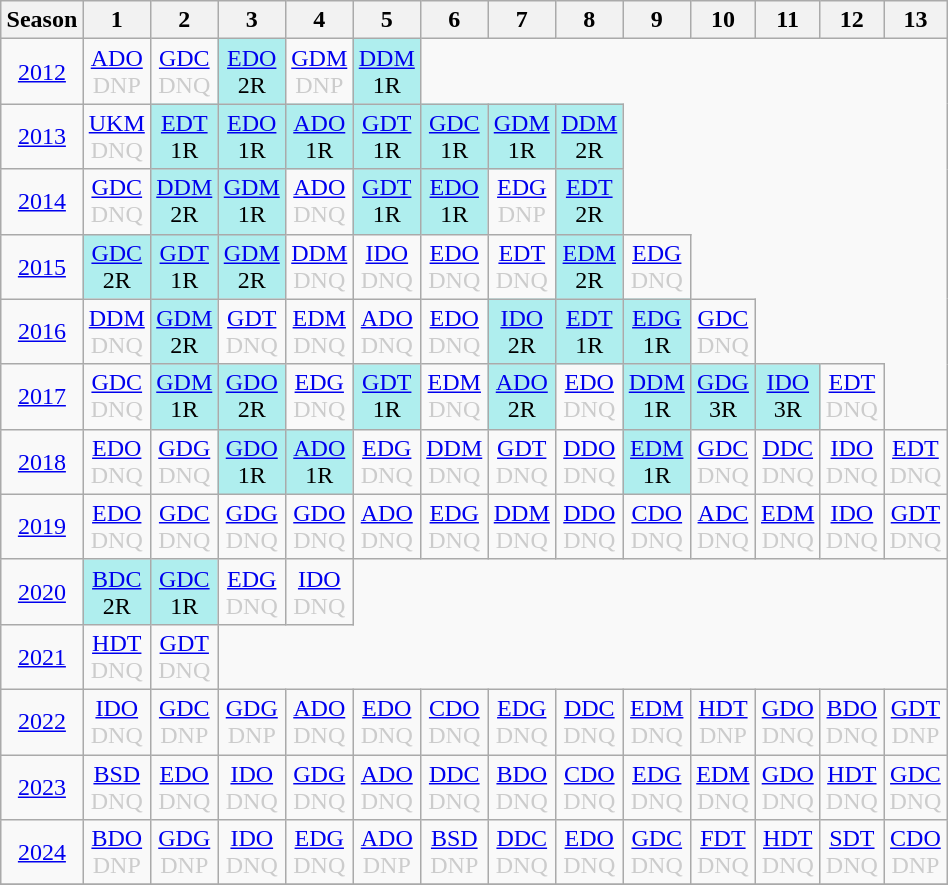<table class="wikitable" style="width:50%; margin:0">
<tr>
<th>Season</th>
<th>1</th>
<th>2</th>
<th>3</th>
<th>4</th>
<th>5</th>
<th>6</th>
<th>7</th>
<th>8</th>
<th>9</th>
<th>10</th>
<th>11</th>
<th>12</th>
<th>13</th>
</tr>
<tr>
<td style="text-align:center;"background:#efefef;"><a href='#'>2012</a></td>
<td style="text-align:center; color:#ccc;"><a href='#'>ADO</a><br>DNP</td>
<td style="text-align:center; color:#ccc;"><a href='#'>GDC</a><br>DNQ</td>
<td style="text-align:center; background:#afeeee;"><a href='#'>EDO</a><br>2R</td>
<td style="text-align:center; color:#ccc;"><a href='#'>GDM</a><br>DNP</td>
<td style="text-align:center; background:#afeeee;"><a href='#'>DDM</a><br>1R</td>
</tr>
<tr>
<td style="text-align:center;"background:#efefef;"><a href='#'>2013</a></td>
<td style="text-align:center; color:#ccc;"><a href='#'>UKM</a><br>DNQ</td>
<td style="text-align:center; background:#afeeee;"><a href='#'>EDT</a><br>1R</td>
<td style="text-align:center; background:#afeeee;"><a href='#'>EDO</a><br>1R</td>
<td style="text-align:center; background:#afeeee;"><a href='#'>ADO</a><br>1R</td>
<td style="text-align:center; background:#afeeee;"><a href='#'>GDT</a><br>1R</td>
<td style="text-align:center; background:#afeeee;"><a href='#'>GDC</a><br>1R</td>
<td style="text-align:center; background:#afeeee;"><a href='#'>GDM</a><br>1R</td>
<td style="text-align:center; background:#afeeee;"><a href='#'>DDM</a><br>2R</td>
</tr>
<tr>
<td style="text-align:center;"background:#efefef;"><a href='#'>2014</a></td>
<td style="text-align:center; color:#ccc;"><a href='#'>GDC</a><br>DNQ</td>
<td style="text-align:center; background:#afeeee;"><a href='#'>DDM</a><br>2R</td>
<td style="text-align:center; background:#afeeee;"><a href='#'>GDM</a><br>1R</td>
<td style="text-align:center; color:#ccc;"><a href='#'>ADO</a><br>DNQ</td>
<td style="text-align:center; background:#afeeee;"><a href='#'>GDT</a><br>1R</td>
<td style="text-align:center; background:#afeeee;"><a href='#'>EDO</a><br>1R</td>
<td style="text-align:center; color:#ccc;"><a href='#'>EDG</a><br>DNP</td>
<td style="text-align:center; background:#afeeee;"><a href='#'>EDT</a><br>2R</td>
</tr>
<tr>
<td style="text-align:center;"background:#efefef;"><a href='#'>2015</a></td>
<td style="text-align:center; background:#afeeee;"><a href='#'>GDC</a><br>2R</td>
<td style="text-align:center; background:#afeeee;"><a href='#'>GDT</a><br>1R</td>
<td style="text-align:center; background:#afeeee;"><a href='#'>GDM</a><br>2R</td>
<td style="text-align:center; color:#ccc;"><a href='#'>DDM</a><br>DNQ</td>
<td style="text-align:center; color:#ccc;"><a href='#'>IDO</a><br>DNQ</td>
<td style="text-align:center; color:#ccc;"><a href='#'>EDO</a><br>DNQ</td>
<td style="text-align:center; color:#ccc;"><a href='#'>EDT</a><br>DNQ</td>
<td style="text-align:center; background:#afeeee;"><a href='#'>EDM</a><br>2R</td>
<td style="text-align:center; color:#ccc;"><a href='#'>EDG</a><br>DNQ</td>
</tr>
<tr>
<td style="text-align:center;"background:#efefef;"><a href='#'>2016</a></td>
<td style="text-align:center; color:#ccc;"><a href='#'>DDM</a><br>DNQ</td>
<td style="text-align:center; background:#afeeee;"><a href='#'>GDM</a><br>2R</td>
<td style="text-align:center; color:#ccc;"><a href='#'>GDT</a><br>DNQ</td>
<td style="text-align:center; color:#ccc;"><a href='#'>EDM</a><br>DNQ</td>
<td style="text-align:center; color:#ccc;"><a href='#'>ADO</a><br>DNQ</td>
<td style="text-align:center; color:#ccc;"><a href='#'>EDO</a><br>DNQ</td>
<td style="text-align:center; background:#afeeee;"><a href='#'>IDO</a><br>2R</td>
<td style="text-align:center; background:#afeeee;"><a href='#'>EDT</a><br>1R</td>
<td style="text-align:center; background:#afeeee;"><a href='#'>EDG</a><br>1R</td>
<td style="text-align:center; color:#ccc;"><a href='#'>GDC</a><br>DNQ</td>
</tr>
<tr>
<td style="text-align:center;"background:#efefef;"><a href='#'>2017</a></td>
<td style="text-align:center; color:#ccc;"><a href='#'>GDC</a><br>DNQ</td>
<td style="text-align:center; background:#afeeee;"><a href='#'>GDM</a><br>1R</td>
<td style="text-align:center; background:#afeeee;"><a href='#'>GDO</a><br>2R</td>
<td style="text-align:center; color:#ccc;"><a href='#'>EDG</a><br>DNQ</td>
<td style="text-align:center; background:#afeeee;"><a href='#'>GDT</a><br>1R</td>
<td style="text-align:center; color:#ccc;"><a href='#'>EDM</a><br>DNQ</td>
<td style="text-align:center; background:#afeeee;"><a href='#'>ADO</a><br>2R</td>
<td style="text-align:center; color:#ccc;"><a href='#'>EDO</a><br>DNQ</td>
<td style="text-align:center; background:#afeeee;"><a href='#'>DDM</a><br>1R</td>
<td style="text-align:center; background:#afeeee;"><a href='#'>GDG</a><br>3R</td>
<td style="text-align:center; background:#afeeee;"><a href='#'>IDO</a><br>3R</td>
<td style="text-align:center; color:#ccc;"><a href='#'>EDT</a><br>DNQ</td>
</tr>
<tr>
<td style="text-align:center;"background:#efefef;"><a href='#'>2018</a></td>
<td style="text-align:center; color:#ccc;"><a href='#'>EDO</a><br>DNQ</td>
<td style="text-align:center; color:#ccc;"><a href='#'>GDG</a><br>DNQ</td>
<td style="text-align:center; background:#afeeee;"><a href='#'>GDO</a><br>1R</td>
<td style="text-align:center; background:#afeeee;"><a href='#'>ADO</a><br>1R</td>
<td style="text-align:center; color:#ccc;"><a href='#'>EDG</a><br>DNQ</td>
<td style="text-align:center; color:#ccc;"><a href='#'>DDM</a><br>DNQ</td>
<td style="text-align:center; color:#ccc;"><a href='#'>GDT</a><br>DNQ</td>
<td style="text-align:center; color:#ccc;"><a href='#'>DDO</a><br>DNQ</td>
<td style="text-align:center; background:#afeeee;"><a href='#'>EDM</a><br>1R</td>
<td style="text-align:center; color:#ccc;"><a href='#'>GDC</a><br>DNQ</td>
<td style="text-align:center; color:#ccc;"><a href='#'>DDC</a><br>DNQ</td>
<td style="text-align:center; color:#ccc;"><a href='#'>IDO</a><br>DNQ</td>
<td style="text-align:center; color:#ccc;"><a href='#'>EDT</a><br>DNQ</td>
</tr>
<tr>
<td style="text-align:center;"background:#efefef;"><a href='#'>2019</a></td>
<td style="text-align:center; color:#ccc;"><a href='#'>EDO</a><br>DNQ</td>
<td style="text-align:center; color:#ccc;"><a href='#'>GDC</a><br>DNQ</td>
<td style="text-align:center; color:#ccc;"><a href='#'>GDG</a><br>DNQ</td>
<td style="text-align:center; color:#ccc;"><a href='#'>GDO</a><br>DNQ</td>
<td style="text-align:center; color:#ccc;"><a href='#'>ADO</a><br>DNQ</td>
<td style="text-align:center; color:#ccc;"><a href='#'>EDG</a><br>DNQ</td>
<td style="text-align:center; color:#ccc;"><a href='#'>DDM</a><br>DNQ</td>
<td style="text-align:center; color:#ccc;"><a href='#'>DDO</a><br>DNQ</td>
<td style="text-align:center; color:#ccc;"><a href='#'>CDO</a><br>DNQ</td>
<td style="text-align:center; color:#ccc;"><a href='#'>ADC</a><br>DNQ</td>
<td style="text-align:center; color:#ccc;"><a href='#'>EDM</a><br>DNQ</td>
<td style="text-align:center; color:#ccc;"><a href='#'>IDO</a><br>DNQ</td>
<td style="text-align:center; color:#ccc;"><a href='#'>GDT</a><br>DNQ</td>
</tr>
<tr>
<td style="text-align:center;"background:#efefef;"><a href='#'>2020</a></td>
<td style="text-align:center; background:#afeeee;"><a href='#'>BDC</a><br>2R</td>
<td style="text-align:center; background:#afeeee;"><a href='#'>GDC</a><br>1R</td>
<td style="text-align:center; color:#ccc;"><a href='#'>EDG</a><br>DNQ</td>
<td style="text-align:center; color:#ccc;"><a href='#'>IDO</a><br>DNQ</td>
</tr>
<tr>
<td style="text-align:center;"background:#efefef;"><a href='#'>2021</a></td>
<td style="text-align:center; color:#ccc;"><a href='#'>HDT</a><br>DNQ</td>
<td style="text-align:center; color:#ccc;"><a href='#'>GDT</a><br>DNQ</td>
</tr>
<tr>
<td style="text-align:center;"background:#efefef;"><a href='#'>2022</a></td>
<td style="text-align:center; color:#ccc;"><a href='#'>IDO</a><br>DNQ</td>
<td style="text-align:center; color:#ccc;"><a href='#'>GDC</a><br>DNP</td>
<td style="text-align:center; color:#ccc;"><a href='#'>GDG</a><br>DNP</td>
<td style="text-align:center; color:#ccc;"><a href='#'>ADO</a><br>DNQ</td>
<td style="text-align:center; color:#ccc;"><a href='#'>EDO</a><br>DNQ</td>
<td style="text-align:center; color:#ccc;"><a href='#'>CDO</a><br>DNQ</td>
<td style="text-align:center; color:#ccc;"><a href='#'>EDG</a><br>DNQ</td>
<td style="text-align:center; color:#ccc;"><a href='#'>DDC</a><br>DNQ</td>
<td style="text-align:center; color:#ccc;"><a href='#'>EDM</a><br>DNQ</td>
<td style="text-align:center; color:#ccc;"><a href='#'>HDT</a><br>DNP</td>
<td style="text-align:center; color:#ccc;"><a href='#'>GDO</a><br>DNQ</td>
<td style="text-align:center; color:#ccc;"><a href='#'>BDO</a><br>DNQ</td>
<td style="text-align:center; color:#ccc;"><a href='#'>GDT</a><br>DNP</td>
</tr>
<tr>
<td style="text-align:center;"background:#efefef;"><a href='#'>2023</a></td>
<td style="text-align:center; color:#ccc;"><a href='#'>BSD</a><br>DNQ</td>
<td style="text-align:center; color:#ccc;"><a href='#'>EDO</a><br>DNQ</td>
<td style="text-align:center; color:#ccc;"><a href='#'>IDO</a><br>DNQ</td>
<td style="text-align:center; color:#ccc;"><a href='#'>GDG</a><br>DNQ</td>
<td style="text-align:center; color:#ccc;"><a href='#'>ADO</a><br>DNQ</td>
<td style="text-align:center; color:#ccc;"><a href='#'>DDC</a><br>DNQ</td>
<td style="text-align:center; color:#ccc;"><a href='#'>BDO</a><br>DNQ</td>
<td style="text-align:center; color:#ccc;"><a href='#'>CDO</a><br>DNQ</td>
<td style="text-align:center; color:#ccc;"><a href='#'>EDG</a><br>DNQ</td>
<td style="text-align:center; color:#ccc;"><a href='#'>EDM</a><br>DNQ</td>
<td style="text-align:center; color:#ccc;"><a href='#'>GDO</a><br>DNQ</td>
<td style="text-align:center; color:#ccc;"><a href='#'>HDT</a><br>DNQ</td>
<td style="text-align:center; color:#ccc;"><a href='#'>GDC</a><br>DNQ</td>
</tr>
<tr>
<td style="text-align:center;"background:#efefef;"><a href='#'>2024</a></td>
<td style="text-align:center; color:#ccc;"><a href='#'>BDO</a><br>DNP</td>
<td style="text-align:center; color:#ccc;"><a href='#'>GDG</a><br>DNP</td>
<td style="text-align:center; color:#ccc;"><a href='#'>IDO</a><br>DNQ</td>
<td style="text-align:center; color:#ccc;"><a href='#'>EDG</a><br>DNQ</td>
<td style="text-align:center; color:#ccc;"><a href='#'>ADO</a><br>DNP</td>
<td style="text-align:center; color:#ccc;"><a href='#'>BSD</a><br>DNP</td>
<td style="text-align:center; color:#ccc;"><a href='#'>DDC</a><br>DNQ</td>
<td style="text-align:center; color:#ccc;"><a href='#'>EDO</a><br>DNQ</td>
<td style="text-align:center; color:#ccc;"><a href='#'>GDC</a><br>DNQ</td>
<td style="text-align:center; color:#ccc;"><a href='#'>FDT</a><br>DNQ</td>
<td style="text-align:center; color:#ccc;"><a href='#'>HDT</a><br>DNQ</td>
<td style="text-align:center; color:#ccc;"><a href='#'>SDT</a><br>DNQ</td>
<td style="text-align:center; color:#ccc;"><a href='#'>CDO</a><br>DNP</td>
</tr>
<tr>
</tr>
</table>
